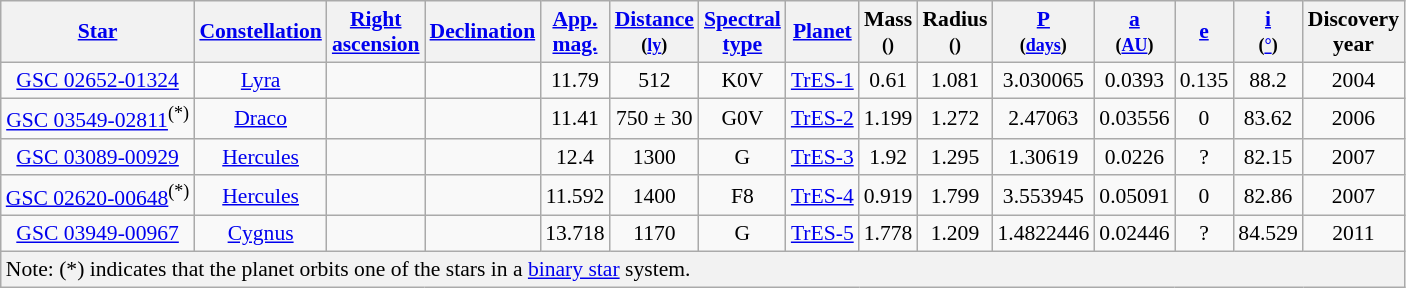<table class="wikitable" style="text-align:center; font-size: 0.9em;">
<tr>
<th><a href='#'>Star</a></th>
<th><a href='#'>Constellation</a></th>
<th><a href='#'>Right<br>ascension</a></th>
<th><a href='#'>Declination</a></th>
<th><a href='#'>App.<br>mag.</a></th>
<th><a href='#'>Distance</a><br><small>(<a href='#'>ly</a>)</small></th>
<th><a href='#'>Spectral<br>type</a></th>
<th><a href='#'>Planet</a></th>
<th>Mass<br><small>()</small></th>
<th>Radius<br><small>()</small></th>
<th><a href='#'>P</a><br><small>(<a href='#'>days</a>)</small></th>
<th><a href='#'>a</a><br><small>(<a href='#'>AU</a>)</small></th>
<th><a href='#'>e</a></th>
<th><a href='#'>i</a><br><small>(<a href='#'>°</a>)</small></th>
<th>Discovery<br>year</th>
</tr>
<tr>
<td><a href='#'>GSC 02652-01324</a></td>
<td><a href='#'>Lyra</a></td>
<td></td>
<td></td>
<td>11.79</td>
<td>512</td>
<td>K0V</td>
<td><a href='#'>TrES-1</a></td>
<td>0.61</td>
<td>1.081</td>
<td>3.030065</td>
<td>0.0393</td>
<td>0.135</td>
<td>88.2</td>
<td>2004</td>
</tr>
<tr>
<td><a href='#'>GSC 03549-02811</a><sup>(*)</sup></td>
<td><a href='#'>Draco</a></td>
<td></td>
<td></td>
<td>11.41</td>
<td>750 ± 30</td>
<td>G0V</td>
<td><a href='#'>TrES-2</a></td>
<td>1.199</td>
<td>1.272</td>
<td>2.47063</td>
<td>0.03556</td>
<td>0</td>
<td>83.62</td>
<td>2006</td>
</tr>
<tr>
<td><a href='#'>GSC 03089-00929</a></td>
<td><a href='#'>Hercules</a></td>
<td></td>
<td></td>
<td>12.4</td>
<td>1300</td>
<td>G</td>
<td><a href='#'>TrES-3</a></td>
<td>1.92</td>
<td>1.295</td>
<td>1.30619</td>
<td>0.0226</td>
<td>?</td>
<td>82.15</td>
<td>2007</td>
</tr>
<tr>
<td><a href='#'>GSC 02620-00648</a><sup>(*)</sup></td>
<td><a href='#'>Hercules</a></td>
<td></td>
<td></td>
<td>11.592</td>
<td>1400</td>
<td>F8</td>
<td><a href='#'>TrES-4</a></td>
<td>0.919</td>
<td>1.799</td>
<td>3.553945</td>
<td>0.05091</td>
<td>0</td>
<td>82.86</td>
<td>2007</td>
</tr>
<tr>
<td><a href='#'>GSC 03949-00967</a></td>
<td><a href='#'>Cygnus</a></td>
<td></td>
<td></td>
<td>13.718</td>
<td>1170</td>
<td>G</td>
<td><a href='#'>TrES-5</a></td>
<td>1.778</td>
<td>1.209</td>
<td>1.4822446</td>
<td>0.02446</td>
<td>?</td>
<td>84.529</td>
<td>2011</td>
</tr>
<tr>
<th colspan=15 style="font-weight: normal; text-align: left;">Note: (*) indicates that the planet orbits one of the stars in a <a href='#'>binary star</a> system.</th>
</tr>
</table>
